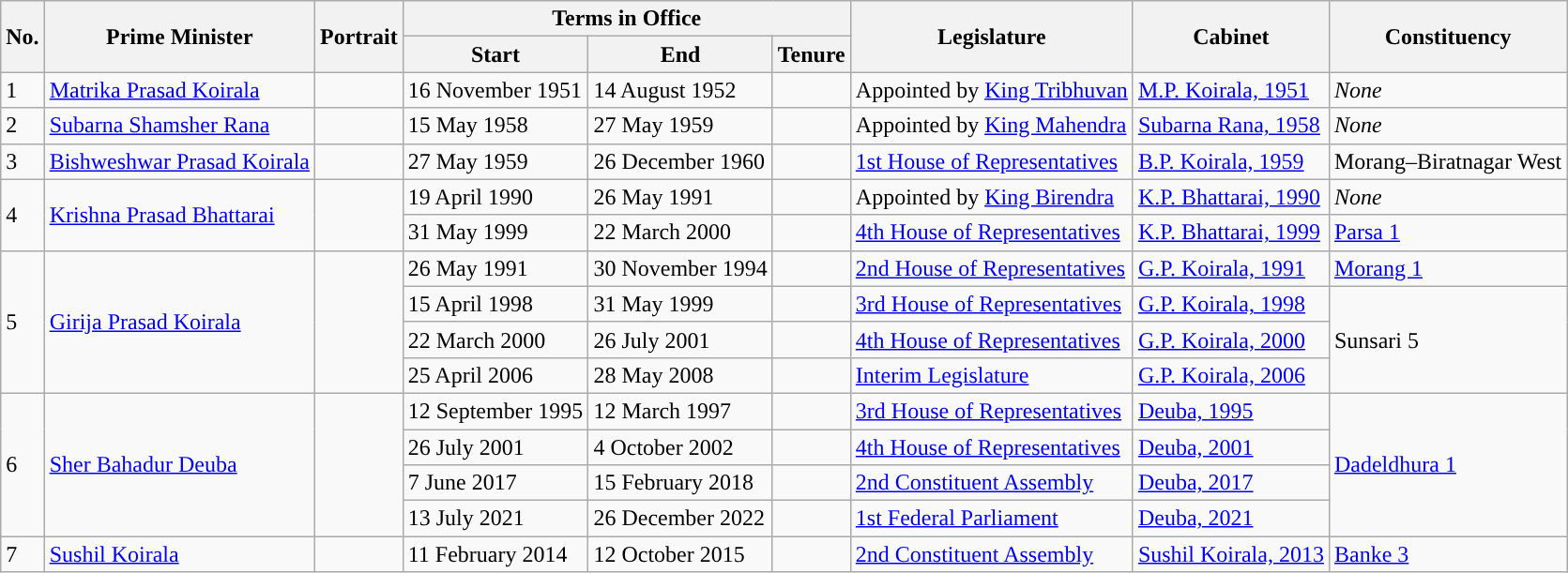<table class="wikitable">
<tr>
<th rowspan="2" style="background-color:">No.</th>
<th rowspan="2" style="background-color:">Prime Minister</th>
<th rowspan="2" style="background-color:">Portrait</th>
<th colspan="3" style="background-color:">Terms in Office</th>
<th rowspan="2" style="background-color:">Legislature</th>
<th rowspan="2" style="background-color:">Cabinet</th>
<th rowspan="2" style="background-color:">Constituency</th>
</tr>
<tr>
<th style="background-color:">Start</th>
<th style="background-color:">End</th>
<th style="background-color:">Tenure</th>
</tr>
<tr>
<td>1</td>
<td><a href='#'>Matrika Prasad Koirala</a></td>
<td></td>
<td>16 November 1951</td>
<td>14 August 1952</td>
<td></td>
<td>Appointed by <a href='#'>King Tribhuvan</a></td>
<td><a href='#'>M.P. Koirala, 1951</a></td>
<td><em>None</em></td>
</tr>
<tr>
<td>2</td>
<td><a href='#'>Subarna Shamsher Rana</a></td>
<td></td>
<td>15 May 1958</td>
<td>27 May 1959</td>
<td></td>
<td>Appointed by <a href='#'>King Mahendra</a></td>
<td><a href='#'>Subarna Rana, 1958</a></td>
<td><em>None</em></td>
</tr>
<tr>
<td>3</td>
<td><a href='#'>Bishweshwar Prasad Koirala</a></td>
<td></td>
<td>27 May 1959</td>
<td>26 December 1960</td>
<td></td>
<td><a href='#'>1st House of Representatives</a></td>
<td><a href='#'>B.P. Koirala, 1959</a></td>
<td>Morang–Biratnagar West</td>
</tr>
<tr>
<td rowspan="2">4</td>
<td rowspan="2"><a href='#'>Krishna Prasad Bhattarai</a></td>
<td rowspan="2"></td>
<td>19 April 1990</td>
<td>26 May 1991</td>
<td></td>
<td>Appointed by <a href='#'>King Birendra</a></td>
<td><a href='#'>K.P. Bhattarai, 1990</a></td>
<td><em>None</em></td>
</tr>
<tr>
<td>31 May 1999</td>
<td>22 March 2000</td>
<td></td>
<td><a href='#'>4th House of Representatives</a></td>
<td><a href='#'>K.P. Bhattarai, 1999</a></td>
<td><a href='#'>Parsa 1</a></td>
</tr>
<tr>
<td rowspan="4">5</td>
<td rowspan="4"><a href='#'>Girija Prasad Koirala</a></td>
<td rowspan="4"></td>
<td>26 May 1991</td>
<td>30 November 1994</td>
<td></td>
<td><a href='#'>2nd House of Representatives</a></td>
<td><a href='#'>G.P. Koirala, 1991</a></td>
<td><a href='#'>Morang 1</a></td>
</tr>
<tr>
<td>15 April 1998</td>
<td>31 May 1999</td>
<td></td>
<td><a href='#'>3rd House of Representatives</a></td>
<td><a href='#'>G.P. Koirala, 1998</a></td>
<td rowspan="3">Sunsari 5</td>
</tr>
<tr>
<td>22 March 2000</td>
<td>26 July 2001</td>
<td></td>
<td><a href='#'>4th House of Representatives</a></td>
<td><a href='#'>G.P. Koirala, 2000</a></td>
</tr>
<tr>
<td>25 April 2006</td>
<td>28 May 2008</td>
<td></td>
<td><a href='#'>Interim Legislature</a></td>
<td><a href='#'>G.P. Koirala, 2006</a></td>
</tr>
<tr>
<td rowspan="4">6</td>
<td rowspan="4"><a href='#'>Sher Bahadur Deuba</a></td>
<td rowspan="4"></td>
<td>12 September 1995</td>
<td>12 March 1997</td>
<td></td>
<td><a href='#'>3rd House of Representatives</a></td>
<td><a href='#'>Deuba, 1995</a></td>
<td rowspan="4"><a href='#'>Dadeldhura 1</a></td>
</tr>
<tr>
<td>26 July 2001</td>
<td>4 October 2002</td>
<td></td>
<td><a href='#'>4th House of Representatives</a></td>
<td><a href='#'>Deuba, 2001</a></td>
</tr>
<tr>
<td>7 June 2017</td>
<td>15 February 2018</td>
<td></td>
<td><a href='#'>2nd Constituent Assembly</a></td>
<td><a href='#'>Deuba, 2017</a></td>
</tr>
<tr>
<td>13 July 2021</td>
<td>26 December 2022</td>
<td></td>
<td><a href='#'>1st Federal Parliament</a></td>
<td><a href='#'>Deuba, 2021</a></td>
</tr>
<tr>
<td>7</td>
<td><a href='#'>Sushil Koirala</a></td>
<td></td>
<td>11 February 2014</td>
<td>12 October 2015</td>
<td></td>
<td><a href='#'>2nd Constituent Assembly</a></td>
<td><a href='#'>Sushil Koirala, 2013</a></td>
<td><a href='#'>Banke 3</a></td>
</tr>
</table>
